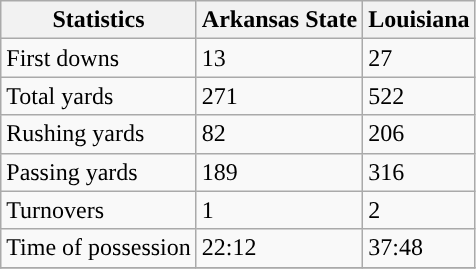<table class="wikitable">
<tr>
<th>Statistics</th>
<th>Arkansas State</th>
<th>Louisiana</th>
</tr>
<tr>
<td>First downs</td>
<td>13</td>
<td>27</td>
</tr>
<tr>
<td>Total yards</td>
<td>271</td>
<td>522</td>
</tr>
<tr>
<td>Rushing yards</td>
<td>82</td>
<td>206</td>
</tr>
<tr>
<td>Passing yards</td>
<td>189</td>
<td>316</td>
</tr>
<tr>
<td>Turnovers</td>
<td>1</td>
<td>2</td>
</tr>
<tr>
<td>Time of possession</td>
<td>22:12</td>
<td>37:48</td>
</tr>
<tr>
</tr>
</table>
